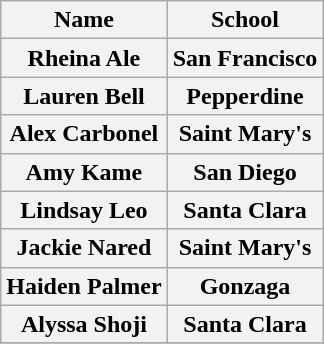<table class="wikitable">
<tr>
<th>Name</th>
<th>School</th>
</tr>
<tr>
<th>Rheina Ale</th>
<th>San Francisco</th>
</tr>
<tr>
<th>Lauren Bell</th>
<th>Pepperdine</th>
</tr>
<tr>
<th>Alex Carbonel</th>
<th>Saint Mary's</th>
</tr>
<tr>
<th>Amy Kame</th>
<th>San Diego</th>
</tr>
<tr>
<th>Lindsay Leo</th>
<th>Santa Clara</th>
</tr>
<tr>
<th>Jackie Nared</th>
<th>Saint Mary's</th>
</tr>
<tr>
<th>Haiden Palmer</th>
<th>Gonzaga</th>
</tr>
<tr>
<th>Alyssa Shoji</th>
<th>Santa Clara</th>
</tr>
<tr>
</tr>
</table>
